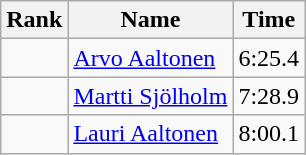<table class="wikitable" style="text-align:center">
<tr>
<th>Rank</th>
<th>Name</th>
<th>Time</th>
</tr>
<tr>
<td></td>
<td align=left><a href='#'>Arvo Aaltonen</a></td>
<td>6:25.4</td>
</tr>
<tr>
<td></td>
<td align=left><a href='#'>Martti Sjölholm</a></td>
<td>7:28.9</td>
</tr>
<tr>
<td></td>
<td align=left><a href='#'>Lauri Aaltonen</a></td>
<td>8:00.1</td>
</tr>
</table>
